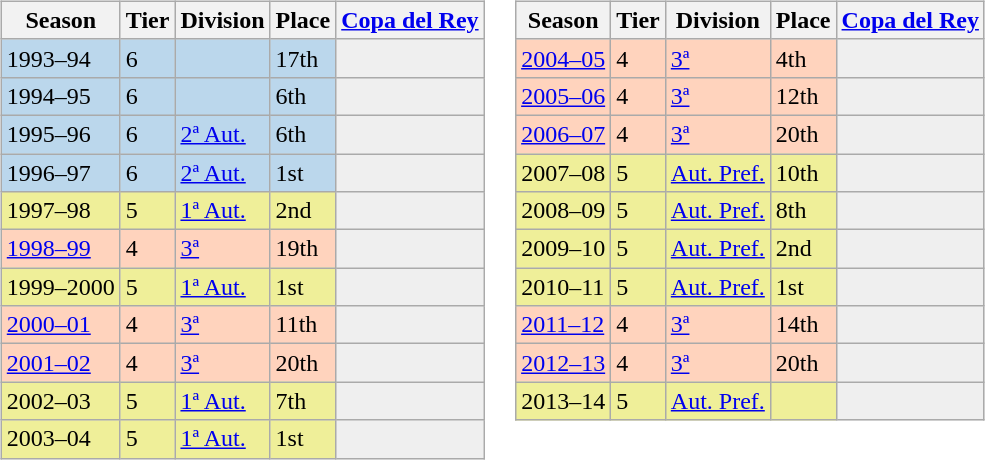<table>
<tr>
<td valign="top" width=0%><br><table class="wikitable">
<tr style="background:#f0f6fa;">
<th>Season</th>
<th>Tier</th>
<th>Division</th>
<th>Place</th>
<th><a href='#'>Copa del Rey</a></th>
</tr>
<tr>
<td style="background:#BBD7EC;">1993–94</td>
<td style="background:#BBD7EC;">6</td>
<td style="background:#BBD7EC;"></td>
<td style="background:#BBD7EC;">17th</td>
<th style="background:#efefef;"></th>
</tr>
<tr>
<td style="background:#BBD7EC;">1994–95</td>
<td style="background:#BBD7EC;">6</td>
<td style="background:#BBD7EC;"></td>
<td style="background:#BBD7EC;">6th</td>
<th style="background:#efefef;"></th>
</tr>
<tr>
<td style="background:#BBD7EC;">1995–96</td>
<td style="background:#BBD7EC;">6</td>
<td style="background:#BBD7EC;"><a href='#'>2ª Aut.</a></td>
<td style="background:#BBD7EC;">6th</td>
<th style="background:#efefef;"></th>
</tr>
<tr>
<td style="background:#BBD7EC;">1996–97</td>
<td style="background:#BBD7EC;">6</td>
<td style="background:#BBD7EC;"><a href='#'>2ª Aut.</a></td>
<td style="background:#BBD7EC;">1st</td>
<th style="background:#efefef;"></th>
</tr>
<tr>
<td style="background:#EFEF99;">1997–98</td>
<td style="background:#EFEF99;">5</td>
<td style="background:#EFEF99;"><a href='#'>1ª Aut.</a></td>
<td style="background:#EFEF99;">2nd</td>
<th style="background:#efefef;"></th>
</tr>
<tr>
<td style="background:#FFD3BD;"><a href='#'>1998–99</a></td>
<td style="background:#FFD3BD;">4</td>
<td style="background:#FFD3BD;"><a href='#'>3ª</a></td>
<td style="background:#FFD3BD;">19th</td>
<th style="background:#efefef;"></th>
</tr>
<tr>
<td style="background:#EFEF99;">1999–2000</td>
<td style="background:#EFEF99;">5</td>
<td style="background:#EFEF99;"><a href='#'>1ª Aut.</a></td>
<td style="background:#EFEF99;">1st</td>
<th style="background:#efefef;"></th>
</tr>
<tr>
<td style="background:#FFD3BD;"><a href='#'>2000–01</a></td>
<td style="background:#FFD3BD;">4</td>
<td style="background:#FFD3BD;"><a href='#'>3ª</a></td>
<td style="background:#FFD3BD;">11th</td>
<th style="background:#efefef;"></th>
</tr>
<tr>
<td style="background:#FFD3BD;"><a href='#'>2001–02</a></td>
<td style="background:#FFD3BD;">4</td>
<td style="background:#FFD3BD;"><a href='#'>3ª</a></td>
<td style="background:#FFD3BD;">20th</td>
<th style="background:#efefef;"></th>
</tr>
<tr>
<td style="background:#EFEF99;">2002–03</td>
<td style="background:#EFEF99;">5</td>
<td style="background:#EFEF99;"><a href='#'>1ª Aut.</a></td>
<td style="background:#EFEF99;">7th</td>
<th style="background:#efefef;"></th>
</tr>
<tr>
<td style="background:#EFEF99;">2003–04</td>
<td style="background:#EFEF99;">5</td>
<td style="background:#EFEF99;"><a href='#'>1ª Aut.</a></td>
<td style="background:#EFEF99;">1st</td>
<th style="background:#efefef;"></th>
</tr>
</table>
</td>
<td valign="top" width=0%><br><table class="wikitable">
<tr style="background:#f0f6fa;">
<th>Season</th>
<th>Tier</th>
<th>Division</th>
<th>Place</th>
<th><a href='#'>Copa del Rey</a></th>
</tr>
<tr>
<td style="background:#FFD3BD;"><a href='#'>2004–05</a></td>
<td style="background:#FFD3BD;">4</td>
<td style="background:#FFD3BD;"><a href='#'>3ª</a></td>
<td style="background:#FFD3BD;">4th</td>
<th style="background:#efefef;"></th>
</tr>
<tr>
<td style="background:#FFD3BD;"><a href='#'>2005–06</a></td>
<td style="background:#FFD3BD;">4</td>
<td style="background:#FFD3BD;"><a href='#'>3ª</a></td>
<td style="background:#FFD3BD;">12th</td>
<th style="background:#efefef;"></th>
</tr>
<tr>
<td style="background:#FFD3BD;"><a href='#'>2006–07</a></td>
<td style="background:#FFD3BD;">4</td>
<td style="background:#FFD3BD;"><a href='#'>3ª</a></td>
<td style="background:#FFD3BD;">20th</td>
<th style="background:#efefef;"></th>
</tr>
<tr>
<td style="background:#EFEF99;">2007–08</td>
<td style="background:#EFEF99;">5</td>
<td style="background:#EFEF99;"><a href='#'>Aut. Pref.</a></td>
<td style="background:#EFEF99;">10th</td>
<th style="background:#efefef;"></th>
</tr>
<tr>
<td style="background:#EFEF99;">2008–09</td>
<td style="background:#EFEF99;">5</td>
<td style="background:#EFEF99;"><a href='#'>Aut. Pref.</a></td>
<td style="background:#EFEF99;">8th</td>
<td style="background:#efefef;"></td>
</tr>
<tr>
<td style="background:#EFEF99;">2009–10</td>
<td style="background:#EFEF99;">5</td>
<td style="background:#EFEF99;"><a href='#'>Aut. Pref.</a></td>
<td style="background:#EFEF99;">2nd</td>
<td style="background:#efefef;"></td>
</tr>
<tr>
<td style="background:#EFEF99;">2010–11</td>
<td style="background:#EFEF99;">5</td>
<td style="background:#EFEF99;"><a href='#'>Aut. Pref.</a></td>
<td style="background:#EFEF99;">1st</td>
<td style="background:#efefef;"></td>
</tr>
<tr>
<td style="background:#FFD3BD;"><a href='#'>2011–12</a></td>
<td style="background:#FFD3BD;">4</td>
<td style="background:#FFD3BD;"><a href='#'>3ª</a></td>
<td style="background:#FFD3BD;">14th</td>
<th style="background:#efefef;"></th>
</tr>
<tr>
<td style="background:#FFD3BD;"><a href='#'>2012–13</a></td>
<td style="background:#FFD3BD;">4</td>
<td style="background:#FFD3BD;"><a href='#'>3ª</a></td>
<td style="background:#FFD3BD;">20th</td>
<th style="background:#efefef;"></th>
</tr>
<tr>
<td style="background:#EFEF99;">2013–14</td>
<td style="background:#EFEF99;">5</td>
<td style="background:#EFEF99;"><a href='#'>Aut. Pref.</a></td>
<td style="background:#EFEF99;"></td>
<td style="background:#efefef;"></td>
</tr>
</table>
</td>
</tr>
</table>
